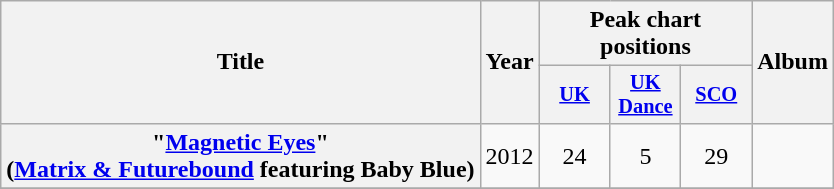<table class="wikitable plainrowheaders" style="text-align:center;">
<tr>
<th scope="col" rowspan="2">Title</th>
<th scope="col" rowspan="2">Year</th>
<th scope="col" colspan="3">Peak chart positions</th>
<th scope="col" rowspan="2">Album</th>
</tr>
<tr>
<th scope="col" style="width:3em;font-size:85%;"><a href='#'>UK</a><br></th>
<th scope="col" style="width:3em;font-size:85%;"><a href='#'>UK<br>Dance</a><br></th>
<th scope="col" style="width:3em;font-size:85%;"><a href='#'>SCO</a><br></th>
</tr>
<tr>
<th scope="row">"<a href='#'>Magnetic Eyes</a>"<br><span>(<a href='#'>Matrix & Futurebound</a> featuring Baby Blue)</span></th>
<td>2012</td>
<td>24</td>
<td>5</td>
<td>29</td>
<td></td>
</tr>
<tr>
</tr>
</table>
